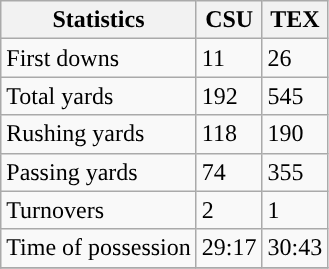<table class="wikitable" style="float: left;">
<tr>
<th>Statistics</th>
<th>CSU</th>
<th>TEX</th>
</tr>
<tr>
<td>First downs</td>
<td>11</td>
<td>26</td>
</tr>
<tr>
<td>Total yards</td>
<td>192</td>
<td>545</td>
</tr>
<tr>
<td>Rushing yards</td>
<td>118</td>
<td>190</td>
</tr>
<tr>
<td>Passing yards</td>
<td>74</td>
<td>355</td>
</tr>
<tr>
<td>Turnovers</td>
<td>2</td>
<td>1</td>
</tr>
<tr>
<td>Time of possession</td>
<td>29:17</td>
<td>30:43</td>
</tr>
<tr>
</tr>
</table>
